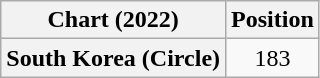<table class="wikitable sortable plainrowheaders" style="text-align:center">
<tr>
<th scope="col">Chart (2022)</th>
<th scope="col">Position</th>
</tr>
<tr>
<th scope="row">South Korea (Circle)</th>
<td>183</td>
</tr>
</table>
